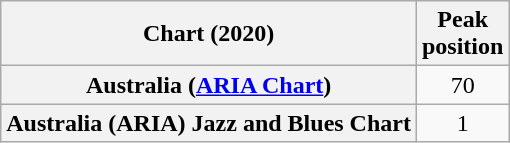<table class="wikitable sortable plainrowheaders" style="text-align:center;">
<tr>
<th scope="col">Chart (2020)</th>
<th scope="col">Peak<br>position</th>
</tr>
<tr>
<th scope="row">Australia (<a href='#'>ARIA Chart</a>) </th>
<td>70</td>
</tr>
<tr>
<th scope="row">Australia (ARIA) Jazz and Blues Chart</th>
<td>1</td>
</tr>
</table>
